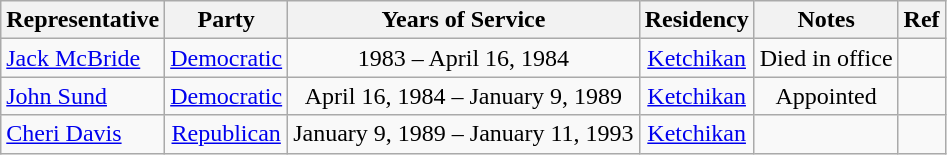<table class=wikitable style="text-align:center">
<tr>
<th>Representative</th>
<th>Party</th>
<th>Years of Service</th>
<th>Residency</th>
<th>Notes</th>
<th>Ref</th>
</tr>
<tr>
<td align=left nowrap><a href='#'>Jack McBride</a></td>
<td><a href='#'>Democratic</a></td>
<td>1983 – April 16, 1984</td>
<td><a href='#'>Ketchikan</a></td>
<td>Died in office</td>
<td></td>
</tr>
<tr>
<td align=left nowrap><a href='#'>John Sund</a></td>
<td><a href='#'>Democratic</a></td>
<td>April 16, 1984 – January 9, 1989</td>
<td><a href='#'>Ketchikan</a></td>
<td>Appointed</td>
<td></td>
</tr>
<tr>
<td align=left nowrap><a href='#'>Cheri Davis</a></td>
<td><a href='#'>Republican</a></td>
<td>January 9, 1989 – January 11, 1993</td>
<td><a href='#'>Ketchikan</a></td>
<td></td>
<td></td>
</tr>
</table>
